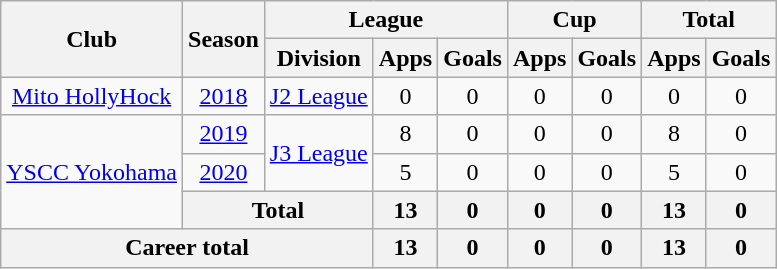<table class="wikitable" style="text-align: center">
<tr>
<th rowspan="2">Club</th>
<th rowspan="2">Season</th>
<th colspan="3">League</th>
<th colspan="2">Cup</th>
<th colspan="2">Total</th>
</tr>
<tr>
<th>Division</th>
<th>Apps</th>
<th>Goals</th>
<th>Apps</th>
<th>Goals</th>
<th>Apps</th>
<th>Goals</th>
</tr>
<tr>
<td><a href='#'>Mito HollyHock</a></td>
<td><a href='#'>2018</a></td>
<td><a href='#'>J2 League</a></td>
<td>0</td>
<td>0</td>
<td>0</td>
<td>0</td>
<td>0</td>
<td>0</td>
</tr>
<tr>
<td rowspan="3"><a href='#'>YSCC Yokohama</a></td>
<td><a href='#'>2019</a></td>
<td rowspan="2"><a href='#'>J3 League</a></td>
<td>8</td>
<td>0</td>
<td>0</td>
<td>0</td>
<td>8</td>
<td>0</td>
</tr>
<tr>
<td><a href='#'>2020</a></td>
<td>5</td>
<td>0</td>
<td>0</td>
<td>0</td>
<td>5</td>
<td>0</td>
</tr>
<tr>
<th colspan=2>Total</th>
<th>13</th>
<th>0</th>
<th>0</th>
<th>0</th>
<th>13</th>
<th>0</th>
</tr>
<tr>
<th colspan=3>Career total</th>
<th>13</th>
<th>0</th>
<th>0</th>
<th>0</th>
<th>13</th>
<th>0</th>
</tr>
</table>
